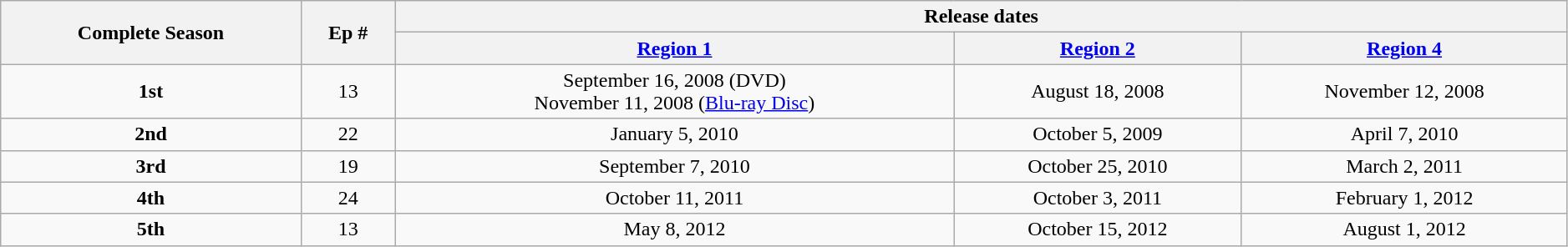<table class="wikitable" style="width:99%;">
<tr>
<th rowspan=2>Complete Season</th>
<th rowspan=2>Ep #</th>
<th colspan=3>Release dates</th>
</tr>
<tr>
<th><a href='#'>Region 1</a></th>
<th><a href='#'>Region 2</a></th>
<th><a href='#'>Region 4</a></th>
</tr>
<tr>
<td style="text-align:center"><strong>1st</strong></td>
<td style="text-align:center;">13</td>
<td style="text-align:center">September 16, 2008 (DVD)<br> November 11, 2008 (<a href='#'>Blu-ray Disc</a>)</td>
<td style="text-align:center">August 18, 2008</td>
<td style="text-align:center">November 12, 2008</td>
</tr>
<tr>
<td style="text-align:center"><strong>2nd</strong></td>
<td style="text-align:center;">22</td>
<td style="text-align:center">January 5, 2010</td>
<td style="text-align:center">October 5, 2009</td>
<td style="text-align:center">April 7, 2010</td>
</tr>
<tr>
<td style="text-align:center"><strong>3rd</strong></td>
<td style="text-align:center;">19</td>
<td style="text-align:center">September 7, 2010</td>
<td style="text-align:center">October 25, 2010</td>
<td style="text-align:center">March 2, 2011</td>
</tr>
<tr>
<td style="text-align:center"><strong>4th</strong></td>
<td style="text-align:center;">24</td>
<td style="text-align:center">October 11, 2011</td>
<td style="text-align:center">October 3, 2011</td>
<td style="text-align:center">February 1, 2012</td>
</tr>
<tr>
<td style="text-align:center"><strong>5th</strong></td>
<td style="text-align:center;">13</td>
<td style="text-align:center">May 8, 2012</td>
<td style="text-align:center">October 15, 2012</td>
<td style="text-align:center">August 1, 2012</td>
</tr>
</table>
